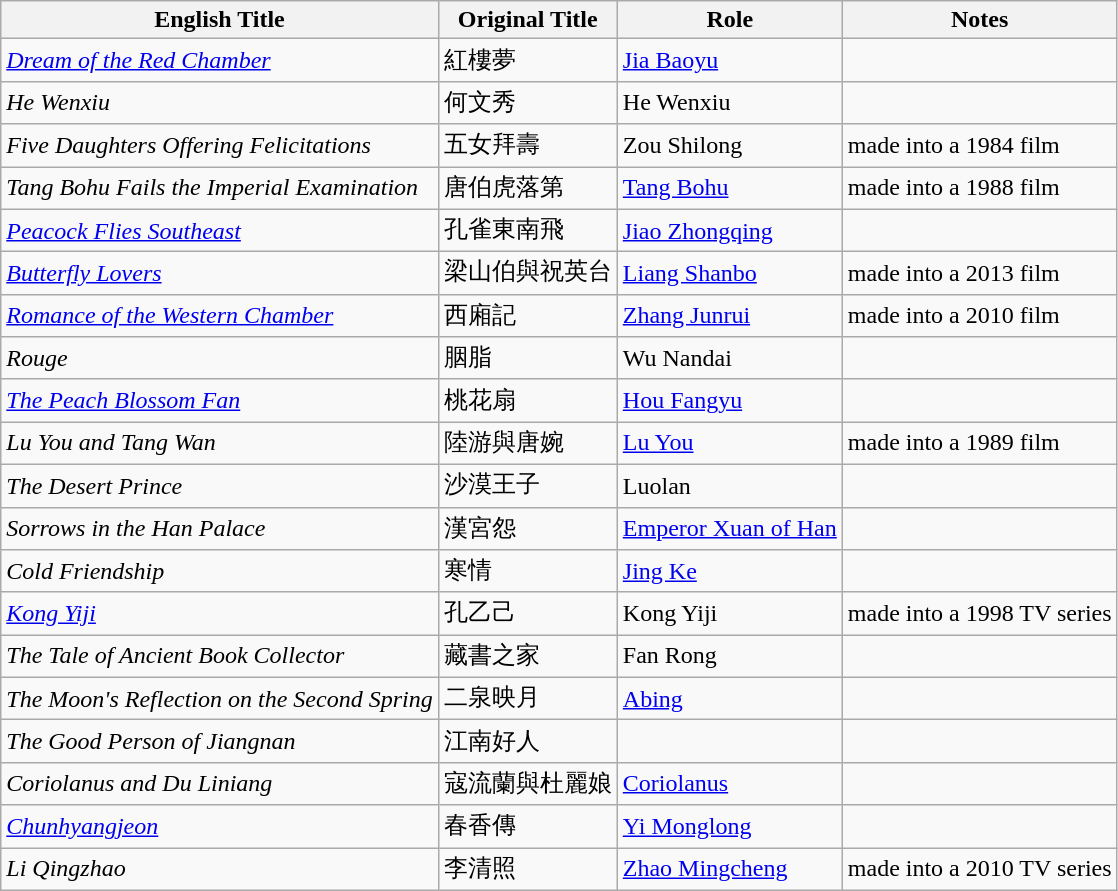<table class="wikitable sortable">
<tr>
<th>English Title</th>
<th>Original Title</th>
<th>Role</th>
<th class="unsortable">Notes</th>
</tr>
<tr>
<td><em><a href='#'>Dream of the Red Chamber</a></em></td>
<td>紅樓夢</td>
<td><a href='#'>Jia Baoyu</a></td>
<td></td>
</tr>
<tr>
<td><em>He Wenxiu</em></td>
<td>何文秀</td>
<td>He Wenxiu</td>
<td></td>
</tr>
<tr>
<td><em>Five Daughters Offering Felicitations</em></td>
<td>五女拜壽</td>
<td>Zou Shilong</td>
<td>made into a 1984 film</td>
</tr>
<tr>
<td><em>Tang Bohu Fails the Imperial Examination</em></td>
<td>唐伯虎落第</td>
<td><a href='#'>Tang Bohu</a></td>
<td>made into a 1988 film</td>
</tr>
<tr>
<td><em><a href='#'>Peacock Flies Southeast</a></em></td>
<td>孔雀東南飛</td>
<td><a href='#'>Jiao Zhongqing</a></td>
<td></td>
</tr>
<tr>
<td><em><a href='#'>Butterfly Lovers</a></em></td>
<td>梁山伯與祝英台</td>
<td><a href='#'>Liang Shanbo</a></td>
<td>made into a 2013 film</td>
</tr>
<tr>
<td><em><a href='#'>Romance of the Western Chamber</a></em></td>
<td>西廂記</td>
<td><a href='#'>Zhang Junrui</a></td>
<td>made into a 2010 film</td>
</tr>
<tr>
<td><em>Rouge</em></td>
<td>胭脂</td>
<td>Wu Nandai</td>
<td></td>
</tr>
<tr>
<td><em><a href='#'>The Peach Blossom Fan</a></em></td>
<td>桃花扇</td>
<td><a href='#'>Hou Fangyu</a></td>
<td></td>
</tr>
<tr>
<td><em>Lu You and Tang Wan</em></td>
<td>陸游與唐婉</td>
<td><a href='#'>Lu You</a></td>
<td>made into a 1989 film</td>
</tr>
<tr>
<td><em>The Desert Prince</em></td>
<td>沙漠王子</td>
<td>Luolan</td>
<td></td>
</tr>
<tr>
<td><em>Sorrows in the Han Palace</em></td>
<td>漢宮怨</td>
<td><a href='#'>Emperor Xuan of Han</a></td>
<td></td>
</tr>
<tr>
<td><em>Cold Friendship</em></td>
<td>寒情</td>
<td><a href='#'>Jing Ke</a></td>
<td></td>
</tr>
<tr>
<td><em><a href='#'>Kong Yiji</a></em></td>
<td>孔乙己</td>
<td>Kong Yiji</td>
<td>made into a 1998 TV series</td>
</tr>
<tr>
<td><em>The Tale of Ancient Book Collector</em></td>
<td>藏書之家</td>
<td>Fan Rong</td>
<td></td>
</tr>
<tr>
<td><em>The Moon's Reflection on the Second Spring</em></td>
<td>二泉映月</td>
<td><a href='#'>Abing</a></td>
<td></td>
</tr>
<tr>
<td><em>The Good Person of Jiangnan</em></td>
<td>江南好人</td>
<td></td>
<td></td>
</tr>
<tr>
<td><em>Coriolanus and Du Liniang</em></td>
<td>寇流蘭與杜麗娘</td>
<td><a href='#'>Coriolanus</a></td>
<td></td>
</tr>
<tr>
<td><em><a href='#'>Chunhyangjeon</a></em></td>
<td>春香傳</td>
<td><a href='#'>Yi Monglong</a></td>
<td></td>
</tr>
<tr>
<td><em>Li Qingzhao</em></td>
<td>李清照</td>
<td><a href='#'>Zhao Mingcheng</a></td>
<td>made into a 2010 TV series</td>
</tr>
</table>
